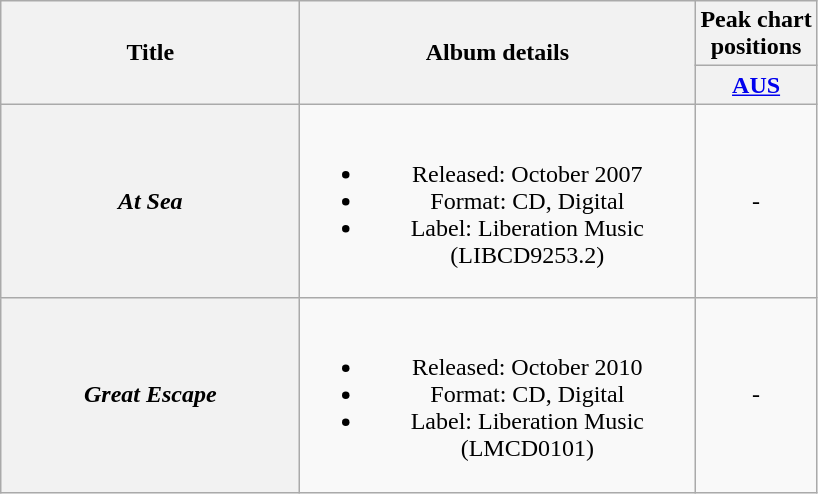<table class="wikitable plainrowheaders" style="text-align:center;" border="1">
<tr>
<th scope="col" rowspan="2" style="width:12em;">Title</th>
<th scope="col" rowspan="2" style="width:16em;">Album details</th>
<th scope="col" colspan="1">Peak chart<br>positions</th>
</tr>
<tr>
<th scope="col" style="text-align:center;"><a href='#'>AUS</a><br></th>
</tr>
<tr>
<th scope="row"><em>At Sea</em></th>
<td><br><ul><li>Released: October 2007</li><li>Format: CD, Digital</li><li>Label: Liberation Music (LIBCD9253.2)</li></ul></td>
<td align="center">-</td>
</tr>
<tr>
<th scope="row"><em>Great Escape</em></th>
<td><br><ul><li>Released: October 2010</li><li>Format: CD, Digital</li><li>Label: Liberation Music (LMCD0101)</li></ul></td>
<td align="center">-</td>
</tr>
</table>
